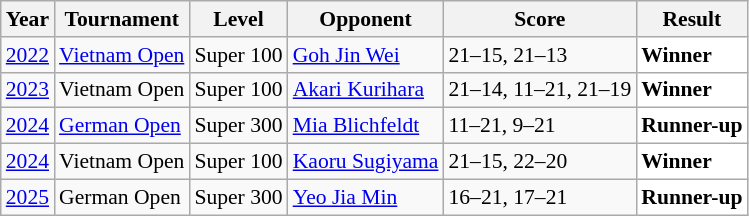<table class="sortable wikitable" style="font-size: 90%;">
<tr>
<th>Year</th>
<th>Tournament</th>
<th>Level</th>
<th>Opponent</th>
<th>Score</th>
<th>Result</th>
</tr>
<tr>
<td align="center"><a href='#'>2022</a></td>
<td align="left"><a href='#'>Vietnam Open</a></td>
<td align="left">Super 100</td>
<td align="left"> <a href='#'>Goh Jin Wei</a></td>
<td align="left">21–15, 21–13</td>
<td style="text-align:left; background:white "> <strong>Winner</strong></td>
</tr>
<tr>
<td align="center"><a href='#'>2023</a></td>
<td align="left">Vietnam Open</td>
<td align="left">Super 100</td>
<td align="left"> <a href='#'>Akari Kurihara</a></td>
<td align="left">21–14, 11–21, 21–19</td>
<td style="text-align:left; background:white "> <strong>Winner</strong></td>
</tr>
<tr>
<td align="center"><a href='#'>2024</a></td>
<td align="left"><a href='#'>German Open</a></td>
<td align="left">Super 300</td>
<td align="left"> <a href='#'>Mia Blichfeldt</a></td>
<td align="left">11–21, 9–21</td>
<td style="text-align:left; background:white"> <strong>Runner-up</strong></td>
</tr>
<tr>
<td align="center"><a href='#'>2024</a></td>
<td align="left">Vietnam Open</td>
<td align="left">Super 100</td>
<td align="left"> <a href='#'>Kaoru Sugiyama</a></td>
<td align="left">21–15, 22–20</td>
<td style="text-align:left; background:white"> <strong>Winner</strong></td>
</tr>
<tr>
<td align="center"><a href='#'>2025</a></td>
<td align="left">German Open</td>
<td align="left">Super 300</td>
<td align="left"> <a href='#'>Yeo Jia Min</a></td>
<td align="left">16–21, 17–21</td>
<td style="text-align:left; background:white"> <strong>Runner-up</strong></td>
</tr>
</table>
